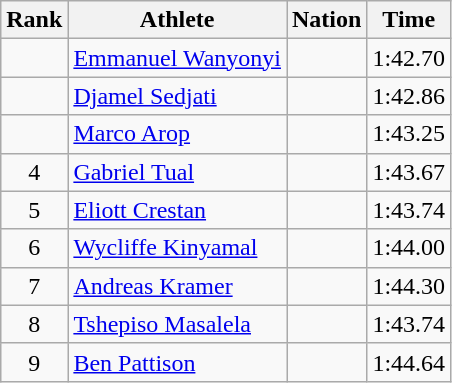<table class="wikitable">
<tr>
<th scope="col">Rank</th>
<th scope="col">Athlete</th>
<th scope="col">Nation</th>
<th scope="col">Time</th>
</tr>
<tr>
<td align=center></td>
<td><a href='#'>Emmanuel Wanyonyi</a></td>
<td></td>
<td>1:42.70</td>
</tr>
<tr>
<td align=center></td>
<td><a href='#'>Djamel Sedjati</a></td>
<td></td>
<td>1:42.86</td>
</tr>
<tr>
<td align=center></td>
<td><a href='#'>Marco Arop</a></td>
<td></td>
<td>1:43.25</td>
</tr>
<tr>
<td align=center>4</td>
<td><a href='#'>Gabriel Tual</a></td>
<td></td>
<td>1:43.67</td>
</tr>
<tr>
<td align=center>5</td>
<td><a href='#'>Eliott Crestan</a></td>
<td></td>
<td>1:43.74</td>
</tr>
<tr>
<td align=center>6</td>
<td><a href='#'>Wycliffe Kinyamal</a></td>
<td></td>
<td>1:44.00</td>
</tr>
<tr>
<td align=center>7</td>
<td><a href='#'>Andreas Kramer</a></td>
<td></td>
<td>1:44.30</td>
</tr>
<tr>
<td align=center>8</td>
<td><a href='#'>Tshepiso Masalela</a></td>
<td></td>
<td>1:43.74</td>
</tr>
<tr>
<td align=center>9</td>
<td><a href='#'>Ben Pattison</a></td>
<td></td>
<td>1:44.64</td>
</tr>
</table>
